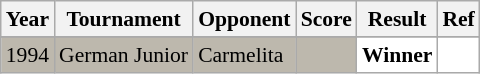<table class="sortable wikitable" style="font-size: 90%;">
<tr>
<th>Year</th>
<th>Tournament</th>
<th>Opponent</th>
<th>Score</th>
<th>Result</th>
<th>Ref</th>
</tr>
<tr>
</tr>
<tr style="background:#BDB8AD">
<td align="center">1994</td>
<td align="left">German Junior</td>
<td align="left"> Carmelita</td>
<td align="left"></td>
<td style="text-align:left; background:white"> <strong>Winner</strong></td>
<td style="text-align:center; background:white"></td>
</tr>
</table>
